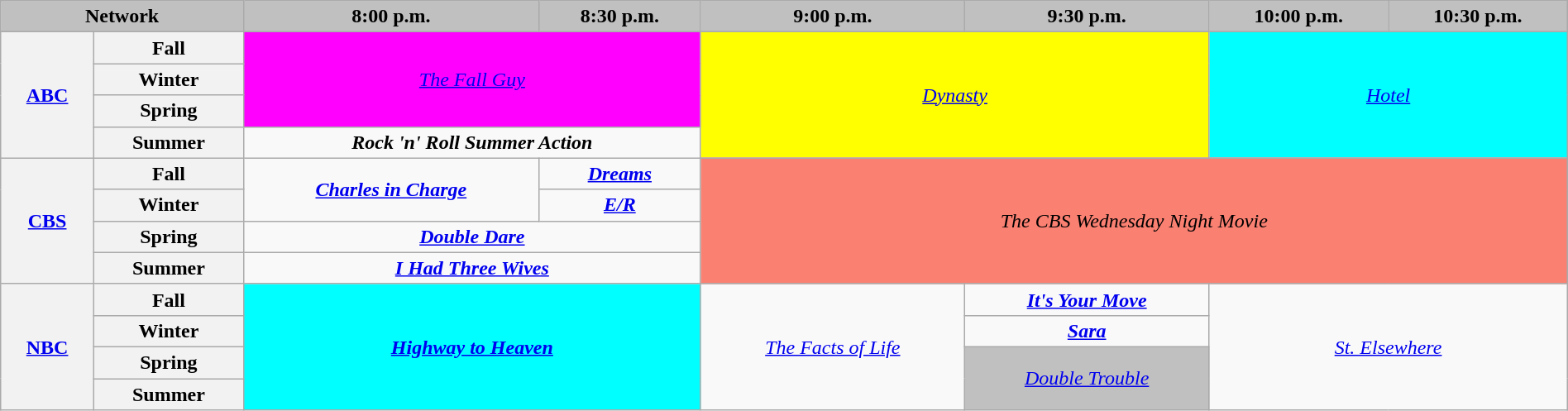<table class="wikitable" style="width:100%;margin-right:0;text-align:center">
<tr>
<th colspan="2" style="background-color:#C0C0C0;text-align:center;width:15.5%;">Network</th>
<th style="background-color:#C0C0C0;text-align:center">8:00 p.m.</th>
<th style="background-color:#C0C0C0;text-align:center">8:30 p.m.</th>
<th style="background-color:#C0C0C0;text-align:center">9:00 p.m.</th>
<th style="background-color:#C0C0C0;text-align:center">9:30 p.m.</th>
<th style="background-color:#C0C0C0;text-align:center">10:00 p.m.</th>
<th style="background-color:#C0C0C0;text-align:center">10:30 p.m.</th>
</tr>
<tr>
<th rowspan="4"><a href='#'>ABC</a></th>
<th>Fall</th>
<td style="background:#FF00FF;" colspan="2" rowspan="3"><em><a href='#'>The Fall Guy</a></em> </td>
<td style="background:#FFFF00;" colspan="2" rowspan="4"><em><a href='#'>Dynasty</a></em> </td>
<td style="background:#00FFFF;" colspan="2" rowspan="4"><em><a href='#'>Hotel</a></em> </td>
</tr>
<tr>
<th>Winter</th>
</tr>
<tr>
<th>Spring</th>
</tr>
<tr>
<th>Summer</th>
<td colspan="2"><strong><em>Rock 'n' Roll Summer Action</em></strong></td>
</tr>
<tr>
<th rowspan="4"><a href='#'>CBS</a></th>
<th>Fall</th>
<td rowspan="2"><strong><em><a href='#'>Charles in Charge</a></em></strong></td>
<td><strong><em><a href='#'>Dreams</a></em></strong></td>
<td colspan="4" rowspan="4" style="background:#FA8072;"><em>The CBS Wednesday Night Movie</em></td>
</tr>
<tr>
<th>Winter</th>
<td><strong><em><a href='#'>E/R</a></em></strong></td>
</tr>
<tr>
<th>Spring</th>
<td colspan="2"><em><a href='#'><strong>Double Dare</strong></a></em></td>
</tr>
<tr>
<th>Summer</th>
<td colspan="2"><strong><em><a href='#'>I Had Three Wives</a></em></strong></td>
</tr>
<tr>
<th rowspan="4"><a href='#'>NBC</a></th>
<th>Fall</th>
<td style="background:#00FFFF;" colspan="2" rowspan="4"><strong><em><a href='#'>Highway to Heaven</a></em></strong> </td>
<td rowspan="4"><em><a href='#'>The Facts of Life</a></em></td>
<td><strong><em><a href='#'>It's Your Move</a></em></strong></td>
<td colspan="2" rowspan="4"><em><a href='#'>St. Elsewhere</a></em></td>
</tr>
<tr>
<th>Winter</th>
<td><strong><em><a href='#'>Sara</a></em></strong></td>
</tr>
<tr>
<th>Spring</th>
<td style="background:#C0C0C0;" rowspan="2"><em><a href='#'>Double Trouble</a></em> </td>
</tr>
<tr>
<th>Summer</th>
</tr>
</table>
